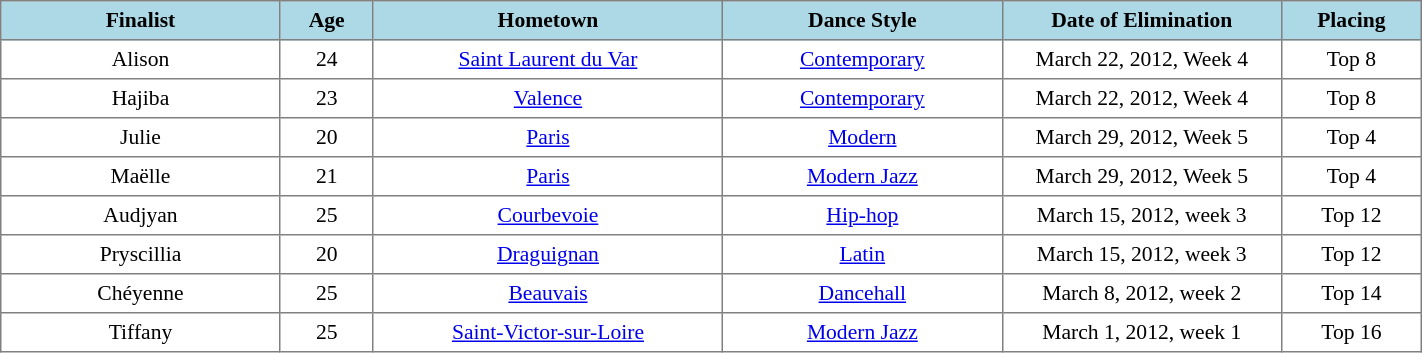<table border="1" cellpadding="4" cellspacing="0" style="text-align:center; font-size:90%; border-collapse:collapse;" width=75%>
<tr style="background:LightBlue;">
<th width=12%>Finalist</th>
<th width=4%; align=center>Age</th>
<th width=15%>Hometown</th>
<th width=12%>Dance Style</th>
<th width=12%>Date of Elimination</th>
<th width=6%>Placing</th>
</tr>
<tr>
<td>Alison</td>
<td>24</td>
<td><a href='#'>Saint Laurent du Var</a></td>
<td><a href='#'>Contemporary</a></td>
<td>March 22, 2012, Week 4</td>
<td>Top 8</td>
</tr>
<tr>
<td>Hajiba</td>
<td>23</td>
<td><a href='#'>Valence</a></td>
<td><a href='#'>Contemporary</a></td>
<td>March 22, 2012, Week 4</td>
<td>Top 8</td>
</tr>
<tr>
<td>Julie</td>
<td>20</td>
<td><a href='#'>Paris</a></td>
<td><a href='#'>Modern</a></td>
<td>March 29, 2012, Week 5</td>
<td>Top 4</td>
</tr>
<tr>
<td>Maëlle</td>
<td>21</td>
<td><a href='#'>Paris</a></td>
<td><a href='#'>Modern Jazz</a></td>
<td>March 29, 2012, Week 5</td>
<td>Top 4</td>
</tr>
<tr>
<td>Audjyan</td>
<td>25</td>
<td><a href='#'>Courbevoie</a></td>
<td><a href='#'>Hip-hop</a></td>
<td>March 15, 2012, week 3</td>
<td>Top 12</td>
</tr>
<tr>
<td>Pryscillia</td>
<td>20</td>
<td><a href='#'>Draguignan</a></td>
<td><a href='#'>Latin</a></td>
<td>March 15, 2012, week 3</td>
<td>Top 12</td>
</tr>
<tr>
<td>Chéyenne</td>
<td>25</td>
<td><a href='#'>Beauvais</a></td>
<td><a href='#'>Dancehall</a></td>
<td>March 8, 2012, week 2</td>
<td>Top 14</td>
</tr>
<tr>
<td>Tiffany</td>
<td>25</td>
<td><a href='#'>Saint-Victor-sur-Loire</a></td>
<td><a href='#'>Modern Jazz</a></td>
<td>March 1, 2012, week 1</td>
<td>Top 16</td>
</tr>
</table>
